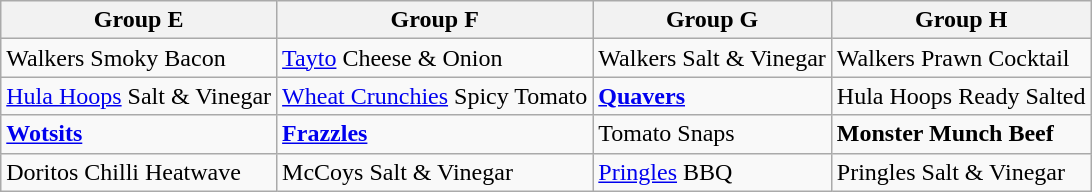<table class="wikitable">
<tr>
<th>Group E</th>
<th>Group F</th>
<th>Group G</th>
<th>Group H</th>
</tr>
<tr>
<td>Walkers Smoky Bacon</td>
<td><a href='#'>Tayto</a> Cheese & Onion</td>
<td>Walkers Salt & Vinegar</td>
<td>Walkers Prawn Cocktail</td>
</tr>
<tr>
<td><a href='#'>Hula Hoops</a> Salt & Vinegar</td>
<td><a href='#'>Wheat Crunchies</a> Spicy Tomato</td>
<td><strong><a href='#'>Quavers</a></strong></td>
<td>Hula Hoops Ready Salted</td>
</tr>
<tr>
<td><strong><a href='#'>Wotsits</a></strong></td>
<td><strong><a href='#'>Frazzles</a></strong></td>
<td>Tomato Snaps</td>
<td><strong>Monster Munch Beef</strong></td>
</tr>
<tr>
<td>Doritos Chilli Heatwave</td>
<td>McCoys Salt & Vinegar</td>
<td><a href='#'>Pringles</a> BBQ</td>
<td>Pringles Salt & Vinegar</td>
</tr>
</table>
